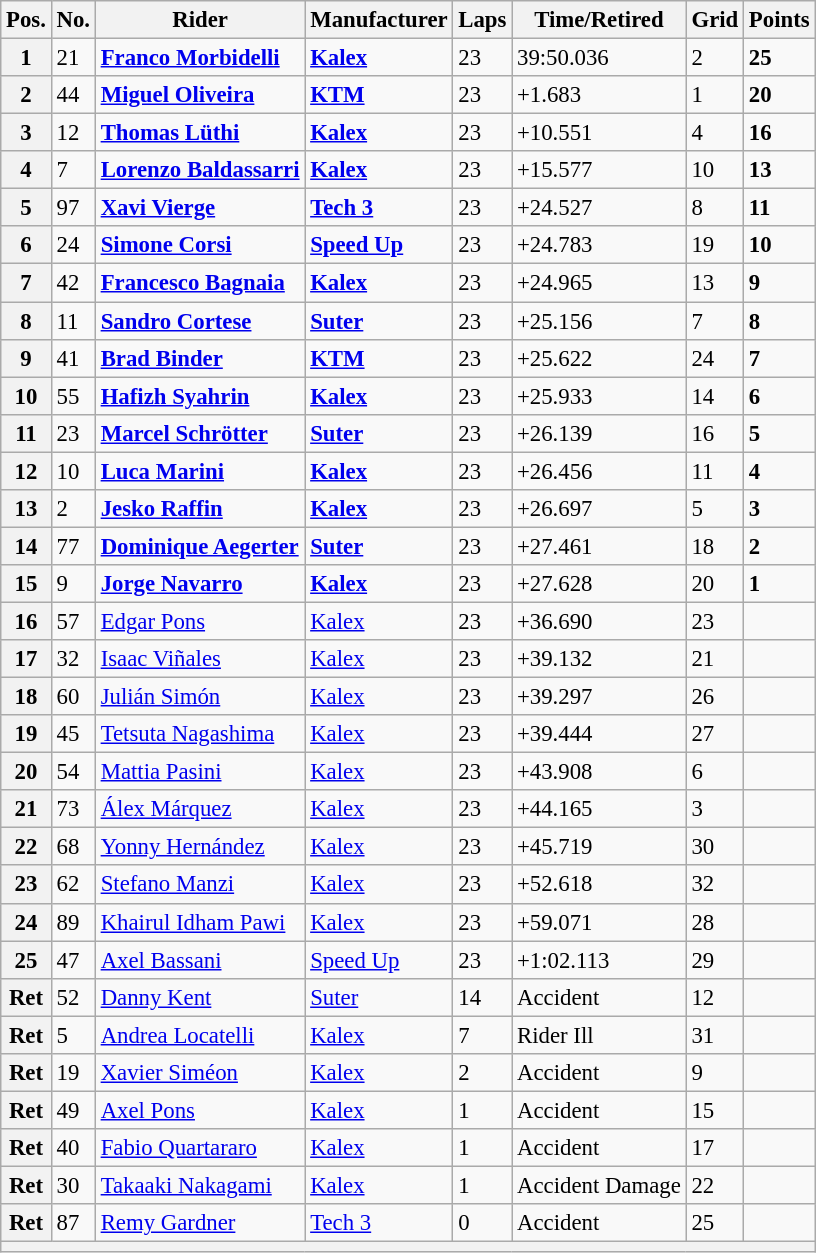<table class="wikitable" style="font-size: 95%;">
<tr>
<th>Pos.</th>
<th>No.</th>
<th>Rider</th>
<th>Manufacturer</th>
<th>Laps</th>
<th>Time/Retired</th>
<th>Grid</th>
<th>Points</th>
</tr>
<tr>
<th>1</th>
<td>21</td>
<td> <strong><a href='#'>Franco Morbidelli</a></strong></td>
<td><strong><a href='#'>Kalex</a></strong></td>
<td>23</td>
<td>39:50.036</td>
<td>2</td>
<td><strong>25</strong></td>
</tr>
<tr>
<th>2</th>
<td>44</td>
<td> <strong><a href='#'>Miguel Oliveira</a></strong></td>
<td><strong><a href='#'>KTM</a></strong></td>
<td>23</td>
<td>+1.683</td>
<td>1</td>
<td><strong>20</strong></td>
</tr>
<tr>
<th>3</th>
<td>12</td>
<td> <strong><a href='#'>Thomas Lüthi</a></strong></td>
<td><strong><a href='#'>Kalex</a></strong></td>
<td>23</td>
<td>+10.551</td>
<td>4</td>
<td><strong>16</strong></td>
</tr>
<tr>
<th>4</th>
<td>7</td>
<td> <strong><a href='#'>Lorenzo Baldassarri</a></strong></td>
<td><strong><a href='#'>Kalex</a></strong></td>
<td>23</td>
<td>+15.577</td>
<td>10</td>
<td><strong>13</strong></td>
</tr>
<tr>
<th>5</th>
<td>97</td>
<td> <strong><a href='#'>Xavi Vierge</a></strong></td>
<td><strong><a href='#'>Tech 3</a></strong></td>
<td>23</td>
<td>+24.527</td>
<td>8</td>
<td><strong>11</strong></td>
</tr>
<tr>
<th>6</th>
<td>24</td>
<td> <strong><a href='#'>Simone Corsi</a></strong></td>
<td><strong><a href='#'>Speed Up</a></strong></td>
<td>23</td>
<td>+24.783</td>
<td>19</td>
<td><strong>10</strong></td>
</tr>
<tr>
<th>7</th>
<td>42</td>
<td> <strong><a href='#'>Francesco Bagnaia</a></strong></td>
<td><strong><a href='#'>Kalex</a></strong></td>
<td>23</td>
<td>+24.965</td>
<td>13</td>
<td><strong>9</strong></td>
</tr>
<tr>
<th>8</th>
<td>11</td>
<td> <strong><a href='#'>Sandro Cortese</a></strong></td>
<td><strong><a href='#'>Suter</a></strong></td>
<td>23</td>
<td>+25.156</td>
<td>7</td>
<td><strong>8</strong></td>
</tr>
<tr>
<th>9</th>
<td>41</td>
<td> <strong><a href='#'>Brad Binder</a></strong></td>
<td><strong><a href='#'>KTM</a></strong></td>
<td>23</td>
<td>+25.622</td>
<td>24</td>
<td><strong>7</strong></td>
</tr>
<tr>
<th>10</th>
<td>55</td>
<td> <strong><a href='#'>Hafizh Syahrin</a></strong></td>
<td><strong><a href='#'>Kalex</a></strong></td>
<td>23</td>
<td>+25.933</td>
<td>14</td>
<td><strong>6</strong></td>
</tr>
<tr>
<th>11</th>
<td>23</td>
<td> <strong><a href='#'>Marcel Schrötter</a></strong></td>
<td><strong><a href='#'>Suter</a></strong></td>
<td>23</td>
<td>+26.139</td>
<td>16</td>
<td><strong>5</strong></td>
</tr>
<tr>
<th>12</th>
<td>10</td>
<td> <strong><a href='#'>Luca Marini</a></strong></td>
<td><strong><a href='#'>Kalex</a></strong></td>
<td>23</td>
<td>+26.456</td>
<td>11</td>
<td><strong>4</strong></td>
</tr>
<tr>
<th>13</th>
<td>2</td>
<td> <strong><a href='#'>Jesko Raffin</a></strong></td>
<td><strong><a href='#'>Kalex</a></strong></td>
<td>23</td>
<td>+26.697</td>
<td>5</td>
<td><strong>3</strong></td>
</tr>
<tr>
<th>14</th>
<td>77</td>
<td> <strong><a href='#'>Dominique Aegerter</a></strong></td>
<td><strong><a href='#'>Suter</a></strong></td>
<td>23</td>
<td>+27.461</td>
<td>18</td>
<td><strong>2</strong></td>
</tr>
<tr>
<th>15</th>
<td>9</td>
<td> <strong><a href='#'>Jorge Navarro</a></strong></td>
<td><strong><a href='#'>Kalex</a></strong></td>
<td>23</td>
<td>+27.628</td>
<td>20</td>
<td><strong>1</strong></td>
</tr>
<tr>
<th>16</th>
<td>57</td>
<td> <a href='#'>Edgar Pons</a></td>
<td><a href='#'>Kalex</a></td>
<td>23</td>
<td>+36.690</td>
<td>23</td>
<td></td>
</tr>
<tr>
<th>17</th>
<td>32</td>
<td> <a href='#'>Isaac Viñales</a></td>
<td><a href='#'>Kalex</a></td>
<td>23</td>
<td>+39.132</td>
<td>21</td>
<td></td>
</tr>
<tr>
<th>18</th>
<td>60</td>
<td> <a href='#'>Julián Simón</a></td>
<td><a href='#'>Kalex</a></td>
<td>23</td>
<td>+39.297</td>
<td>26</td>
<td></td>
</tr>
<tr>
<th>19</th>
<td>45</td>
<td> <a href='#'>Tetsuta Nagashima</a></td>
<td><a href='#'>Kalex</a></td>
<td>23</td>
<td>+39.444</td>
<td>27</td>
<td></td>
</tr>
<tr>
<th>20</th>
<td>54</td>
<td> <a href='#'>Mattia Pasini</a></td>
<td><a href='#'>Kalex</a></td>
<td>23</td>
<td>+43.908</td>
<td>6</td>
<td></td>
</tr>
<tr>
<th>21</th>
<td>73</td>
<td> <a href='#'>Álex Márquez</a></td>
<td><a href='#'>Kalex</a></td>
<td>23</td>
<td>+44.165</td>
<td>3</td>
<td></td>
</tr>
<tr>
<th>22</th>
<td>68</td>
<td> <a href='#'>Yonny Hernández</a></td>
<td><a href='#'>Kalex</a></td>
<td>23</td>
<td>+45.719</td>
<td>30</td>
<td></td>
</tr>
<tr>
<th>23</th>
<td>62</td>
<td> <a href='#'>Stefano Manzi</a></td>
<td><a href='#'>Kalex</a></td>
<td>23</td>
<td>+52.618</td>
<td>32</td>
<td></td>
</tr>
<tr>
<th>24</th>
<td>89</td>
<td> <a href='#'>Khairul Idham Pawi</a></td>
<td><a href='#'>Kalex</a></td>
<td>23</td>
<td>+59.071</td>
<td>28</td>
<td></td>
</tr>
<tr>
<th>25</th>
<td>47</td>
<td> <a href='#'>Axel Bassani</a></td>
<td><a href='#'>Speed Up</a></td>
<td>23</td>
<td>+1:02.113</td>
<td>29</td>
<td></td>
</tr>
<tr>
<th>Ret</th>
<td>52</td>
<td> <a href='#'>Danny Kent</a></td>
<td><a href='#'>Suter</a></td>
<td>14</td>
<td>Accident</td>
<td>12</td>
<td></td>
</tr>
<tr>
<th>Ret</th>
<td>5</td>
<td> <a href='#'>Andrea Locatelli</a></td>
<td><a href='#'>Kalex</a></td>
<td>7</td>
<td>Rider Ill</td>
<td>31</td>
<td></td>
</tr>
<tr>
<th>Ret</th>
<td>19</td>
<td> <a href='#'>Xavier Siméon</a></td>
<td><a href='#'>Kalex</a></td>
<td>2</td>
<td>Accident</td>
<td>9</td>
<td></td>
</tr>
<tr>
<th>Ret</th>
<td>49</td>
<td> <a href='#'>Axel Pons</a></td>
<td><a href='#'>Kalex</a></td>
<td>1</td>
<td>Accident</td>
<td>15</td>
<td></td>
</tr>
<tr>
<th>Ret</th>
<td>40</td>
<td> <a href='#'>Fabio Quartararo</a></td>
<td><a href='#'>Kalex</a></td>
<td>1</td>
<td>Accident</td>
<td>17</td>
<td></td>
</tr>
<tr>
<th>Ret</th>
<td>30</td>
<td> <a href='#'>Takaaki Nakagami</a></td>
<td><a href='#'>Kalex</a></td>
<td>1</td>
<td>Accident Damage</td>
<td>22</td>
<td></td>
</tr>
<tr>
<th>Ret</th>
<td>87</td>
<td> <a href='#'>Remy Gardner</a></td>
<td><a href='#'>Tech 3</a></td>
<td>0</td>
<td>Accident</td>
<td>25</td>
<td></td>
</tr>
<tr>
<th colspan=8></th>
</tr>
</table>
